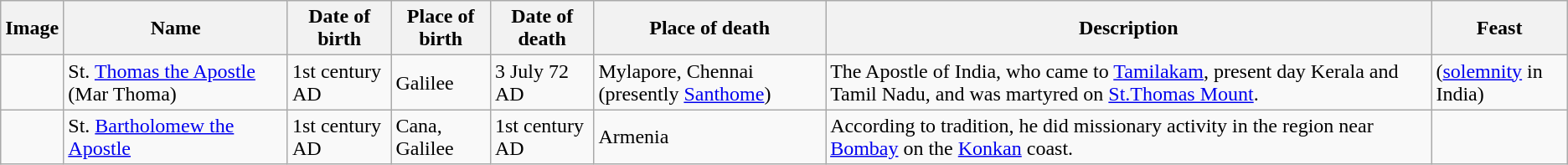<table class="wikitable sortable">
<tr>
<th>Image</th>
<th>Name</th>
<th>Date of birth</th>
<th>Place of birth</th>
<th>Date of death</th>
<th>Place of death</th>
<th>Description</th>
<th>Feast</th>
</tr>
<tr>
<td></td>
<td>St. <a href='#'>Thomas the Apostle</a> (Mar Thoma)</td>
<td>1st century AD</td>
<td>Galilee</td>
<td>3 July 72 AD</td>
<td>Mylapore, Chennai (presently <a href='#'>Santhome</a>)</td>
<td>The Apostle of India, who came to <a href='#'>Tamilakam</a>, present day Kerala and Tamil Nadu, and was martyred on <a href='#'>St.Thomas Mount</a>.</td>
<td> (<a href='#'>solemnity</a> in India)</td>
</tr>
<tr>
<td></td>
<td>St. <a href='#'>Bartholomew the Apostle</a></td>
<td>1st century AD</td>
<td>Cana, Galilee</td>
<td>1st century AD</td>
<td>Armenia</td>
<td>According to tradition, he did missionary activity in the region near <a href='#'>Bombay</a> on the <a href='#'>Konkan</a> coast.</td>
<td></td>
</tr>
</table>
